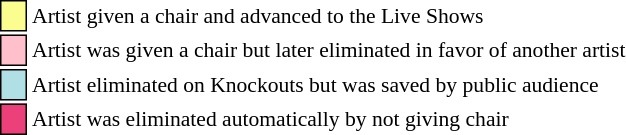<table class="toccolours" style="font-size: 90%; white-space: nowrap;">
<tr>
<td style="background:#FCFD8F; border:1px solid black;">    </td>
<td>Artist given a chair and advanced to the Live Shows</td>
</tr>
<tr>
<td style="background:pink; border:1px solid black;">    </td>
<td>Artist was given a chair but later eliminated in favor of another artist</td>
</tr>
<tr>
<td style="background:#b0e0e6; border:1px solid black;">    </td>
<td>Artist eliminated on Knockouts but was saved by public audience</td>
</tr>
<tr>
<td style="background:#EC407A; border:1px solid black;">    </td>
<td>Artist was eliminated automatically by not giving chair</td>
</tr>
<tr>
</tr>
</table>
